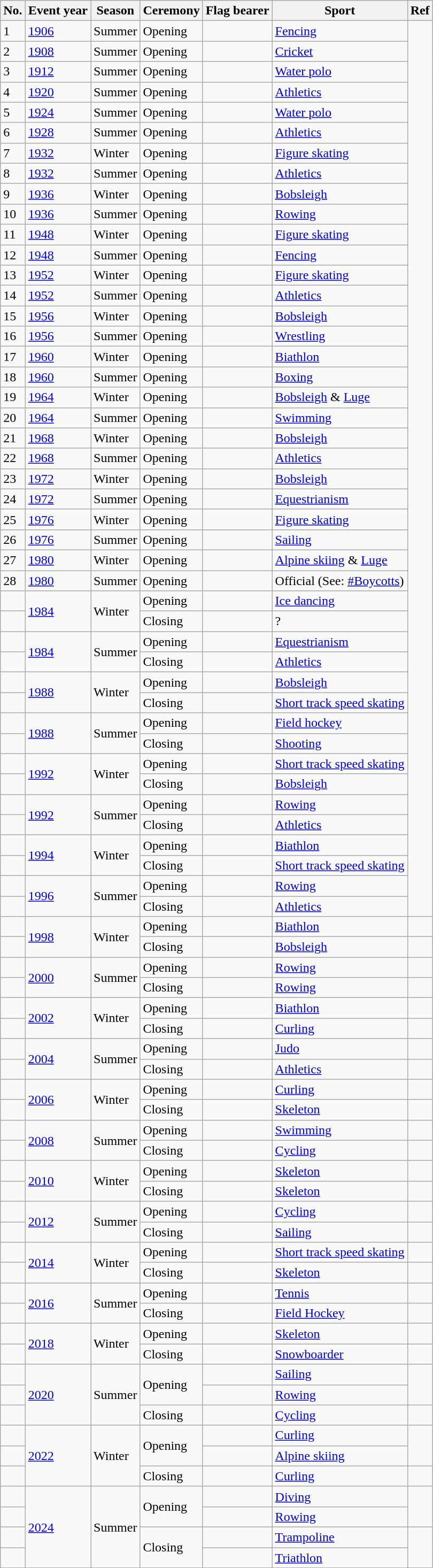<table class="wikitable sortable">
<tr>
<th scope="col">No.</th>
<th scope="col">Event year</th>
<th scope="col">Season</th>
<th scope="col">Ceremony</th>
<th scope="col">Flag bearer</th>
<th scope="col">Sport</th>
<th scope="col">Ref</th>
</tr>
<tr>
<td>1</td>
<td><a href='#'>1906</a></td>
<td>Summer</td>
<td>Opening</td>
<td></td>
<td><a href='#'>Fencing</a></td>
<td rowspan=44></td>
</tr>
<tr>
<td>2</td>
<td><a href='#'>1908</a></td>
<td>Summer</td>
<td>Opening</td>
<td></td>
<td><a href='#'>Cricket</a></td>
</tr>
<tr>
<td>3</td>
<td><a href='#'>1912</a></td>
<td>Summer</td>
<td>Opening</td>
<td></td>
<td><a href='#'>Water polo</a></td>
</tr>
<tr>
<td>4</td>
<td><a href='#'>1920</a></td>
<td>Summer</td>
<td>Opening</td>
<td></td>
<td><a href='#'>Athletics</a></td>
</tr>
<tr>
<td>5</td>
<td><a href='#'>1924</a></td>
<td>Summer</td>
<td>Opening</td>
<td></td>
<td><a href='#'>Water polo</a></td>
</tr>
<tr>
<td>6</td>
<td><a href='#'>1928</a></td>
<td>Summer</td>
<td>Opening</td>
<td></td>
<td><a href='#'>Athletics</a></td>
</tr>
<tr>
<td>7</td>
<td><a href='#'>1932</a></td>
<td>Winter</td>
<td>Opening</td>
<td></td>
<td><a href='#'>Figure skating</a></td>
</tr>
<tr>
<td>8</td>
<td><a href='#'>1932</a></td>
<td>Summer</td>
<td>Opening</td>
<td></td>
<td><a href='#'>Athletics</a></td>
</tr>
<tr>
<td>9</td>
<td><a href='#'>1936</a></td>
<td>Winter</td>
<td>Opening</td>
<td></td>
<td><a href='#'>Bobsleigh</a></td>
</tr>
<tr>
<td>10</td>
<td><a href='#'>1936</a></td>
<td>Summer</td>
<td>Opening</td>
<td></td>
<td><a href='#'>Rowing</a></td>
</tr>
<tr>
<td>11</td>
<td><a href='#'>1948</a></td>
<td>Winter</td>
<td>Opening</td>
<td></td>
<td><a href='#'>Figure skating</a></td>
</tr>
<tr>
<td>12</td>
<td><a href='#'>1948</a></td>
<td>Summer</td>
<td>Opening</td>
<td></td>
<td><a href='#'>Fencing</a></td>
</tr>
<tr>
<td>13</td>
<td><a href='#'>1952</a></td>
<td>Winter</td>
<td>Opening</td>
<td></td>
<td><a href='#'>Figure skating</a></td>
</tr>
<tr>
<td>14</td>
<td><a href='#'>1952</a></td>
<td>Summer</td>
<td>Opening</td>
<td></td>
<td><a href='#'>Athletics</a></td>
</tr>
<tr>
<td>15</td>
<td><a href='#'>1956</a></td>
<td>Winter</td>
<td>Opening</td>
<td></td>
<td><a href='#'>Bobsleigh</a></td>
</tr>
<tr>
<td>16</td>
<td><a href='#'>1956</a></td>
<td>Summer</td>
<td>Opening</td>
<td></td>
<td><a href='#'>Wrestling</a></td>
</tr>
<tr>
<td>17</td>
<td><a href='#'>1960</a></td>
<td>Winter</td>
<td>Opening</td>
<td></td>
<td><a href='#'>Biathlon</a></td>
</tr>
<tr>
<td>18</td>
<td><a href='#'>1960</a></td>
<td>Summer</td>
<td>Opening</td>
<td></td>
<td><a href='#'>Boxing</a></td>
</tr>
<tr>
<td>19</td>
<td><a href='#'>1964</a></td>
<td>Winter</td>
<td>Opening</td>
<td></td>
<td><a href='#'>Bobsleigh</a> & <a href='#'>Luge</a></td>
</tr>
<tr>
<td>20</td>
<td><a href='#'>1964</a></td>
<td>Summer</td>
<td>Opening</td>
<td></td>
<td><a href='#'>Swimming</a></td>
</tr>
<tr>
<td>21</td>
<td><a href='#'>1968</a></td>
<td>Winter</td>
<td>Opening</td>
<td></td>
<td><a href='#'>Bobsleigh</a></td>
</tr>
<tr>
<td>22</td>
<td><a href='#'>1968</a></td>
<td>Summer</td>
<td>Opening</td>
<td></td>
<td><a href='#'>Athletics</a></td>
</tr>
<tr>
<td>23</td>
<td><a href='#'>1972</a></td>
<td>Winter</td>
<td>Opening</td>
<td></td>
<td><a href='#'>Bobsleigh</a></td>
</tr>
<tr>
<td>24</td>
<td><a href='#'>1972</a></td>
<td>Summer</td>
<td>Opening</td>
<td></td>
<td><a href='#'>Equestrianism</a></td>
</tr>
<tr>
<td>25</td>
<td><a href='#'>1976</a></td>
<td>Winter</td>
<td>Opening</td>
<td></td>
<td><a href='#'>Figure skating</a></td>
</tr>
<tr>
<td>26</td>
<td><a href='#'>1976</a></td>
<td>Summer</td>
<td>Opening</td>
<td></td>
<td><a href='#'>Sailing</a></td>
</tr>
<tr>
<td>27</td>
<td><a href='#'>1980</a></td>
<td>Winter</td>
<td>Opening</td>
<td></td>
<td><a href='#'>Alpine skiing</a> & <a href='#'>Luge</a></td>
</tr>
<tr>
<td>28</td>
<td><a href='#'>1980</a></td>
<td>Summer</td>
<td>Opening</td>
<td></td>
<td>Official (See: <a href='#'>#Boycotts</a>)</td>
</tr>
<tr>
<td></td>
<td rowspan=2><a href='#'>1984</a></td>
<td rowspan=2>Winter</td>
<td>Opening</td>
<td></td>
<td><a href='#'>Ice dancing</a></td>
</tr>
<tr>
<td></td>
<td>Closing</td>
<td></td>
<td>?</td>
</tr>
<tr>
<td></td>
<td rowspan=2><a href='#'>1984</a></td>
<td rowspan=2>Summer</td>
<td>Opening</td>
<td></td>
<td><a href='#'>Equestrianism</a></td>
</tr>
<tr>
<td></td>
<td>Closing</td>
<td></td>
<td><a href='#'>Athletics</a></td>
</tr>
<tr>
<td></td>
<td rowspan=2><a href='#'>1988</a></td>
<td rowspan=2>Winter</td>
<td>Opening</td>
<td></td>
<td><a href='#'>Bobsleigh</a></td>
</tr>
<tr>
<td></td>
<td>Closing</td>
<td></td>
<td><a href='#'>Short track speed skating</a></td>
</tr>
<tr>
<td></td>
<td rowspan=2><a href='#'>1988</a></td>
<td rowspan=2>Summer</td>
<td>Opening</td>
<td></td>
<td><a href='#'>Field hockey</a></td>
</tr>
<tr>
<td></td>
<td>Closing</td>
<td></td>
<td><a href='#'>Shooting</a></td>
</tr>
<tr>
<td></td>
<td rowspan=2><a href='#'>1992</a></td>
<td rowspan=2>Winter</td>
<td>Opening</td>
<td></td>
<td><a href='#'>Short track speed skating</a></td>
</tr>
<tr>
<td></td>
<td>Closing</td>
<td></td>
<td><a href='#'>Bobsleigh</a></td>
</tr>
<tr>
<td></td>
<td rowspan=2><a href='#'>1992</a></td>
<td rowspan=2>Summer</td>
<td>Opening</td>
<td></td>
<td><a href='#'>Rowing</a></td>
</tr>
<tr>
<td></td>
<td>Closing</td>
<td></td>
<td><a href='#'>Athletics</a></td>
</tr>
<tr>
<td></td>
<td rowspan=2><a href='#'>1994</a></td>
<td rowspan=2>Winter</td>
<td>Opening</td>
<td></td>
<td><a href='#'>Biathlon</a></td>
</tr>
<tr>
<td></td>
<td>Closing</td>
<td></td>
<td><a href='#'>Short track speed skating</a></td>
</tr>
<tr>
<td></td>
<td rowspan=2><a href='#'>1996</a></td>
<td rowspan=2>Summer</td>
<td>Opening</td>
<td></td>
<td><a href='#'>Rowing</a></td>
</tr>
<tr>
<td></td>
<td>Closing</td>
<td></td>
<td><a href='#'>Athletics</a></td>
</tr>
<tr>
<td></td>
<td rowspan=2><a href='#'>1998</a></td>
<td rowspan=2>Winter</td>
<td>Opening</td>
<td></td>
<td><a href='#'>Biathlon</a></td>
<td></td>
</tr>
<tr>
<td></td>
<td>Closing</td>
<td></td>
<td><a href='#'>Bobsleigh</a></td>
<td></td>
</tr>
<tr>
<td></td>
<td rowspan=2><a href='#'>2000</a></td>
<td rowspan=2>Summer</td>
<td>Opening</td>
<td></td>
<td><a href='#'>Rowing</a></td>
<td></td>
</tr>
<tr>
<td></td>
<td>Closing</td>
<td></td>
<td><a href='#'>Rowing</a></td>
<td></td>
</tr>
<tr>
<td></td>
<td rowspan=2><a href='#'>2002</a></td>
<td rowspan=2>Winter</td>
<td>Opening</td>
<td></td>
<td><a href='#'>Biathlon</a></td>
<td></td>
</tr>
<tr>
<td></td>
<td>Closing</td>
<td></td>
<td><a href='#'>Curling</a></td>
<td></td>
</tr>
<tr>
<td></td>
<td rowspan=2><a href='#'>2004</a></td>
<td rowspan=2>Summer</td>
<td>Opening</td>
<td></td>
<td><a href='#'>Judo</a></td>
<td></td>
</tr>
<tr>
<td></td>
<td>Closing</td>
<td></td>
<td><a href='#'>Athletics</a></td>
<td></td>
</tr>
<tr>
<td></td>
<td rowspan=2><a href='#'>2006</a></td>
<td rowspan=2>Winter</td>
<td>Opening</td>
<td></td>
<td><a href='#'>Curling</a></td>
<td></td>
</tr>
<tr>
<td></td>
<td>Closing</td>
<td></td>
<td><a href='#'>Skeleton</a></td>
<td></td>
</tr>
<tr>
<td></td>
<td rowspan=2><a href='#'>2008</a></td>
<td rowspan=2>Summer</td>
<td>Opening</td>
<td></td>
<td><a href='#'>Swimming</a></td>
<td></td>
</tr>
<tr>
<td></td>
<td>Closing</td>
<td></td>
<td><a href='#'>Cycling</a></td>
<td></td>
</tr>
<tr>
<td></td>
<td rowspan=2><a href='#'>2010</a></td>
<td rowspan=2>Winter</td>
<td>Opening</td>
<td></td>
<td><a href='#'>Skeleton</a></td>
<td></td>
</tr>
<tr>
<td></td>
<td>Closing</td>
<td></td>
<td><a href='#'>Skeleton</a></td>
<td></td>
</tr>
<tr>
<td></td>
<td rowspan=2><a href='#'>2012</a></td>
<td rowspan=2>Summer</td>
<td>Opening</td>
<td></td>
<td><a href='#'>Cycling</a></td>
<td></td>
</tr>
<tr>
<td></td>
<td>Closing</td>
<td></td>
<td><a href='#'>Sailing</a></td>
<td></td>
</tr>
<tr>
<td></td>
<td rowspan=2><a href='#'>2014</a></td>
<td rowspan=2>Winter</td>
<td>Opening</td>
<td></td>
<td><a href='#'>Short track speed skating</a></td>
<td></td>
</tr>
<tr>
<td></td>
<td>Closing</td>
<td></td>
<td><a href='#'>Skeleton</a></td>
<td></td>
</tr>
<tr>
<td></td>
<td rowspan=2><a href='#'>2016</a></td>
<td rowspan=2>Summer</td>
<td>Opening</td>
<td></td>
<td><a href='#'>Tennis</a></td>
<td></td>
</tr>
<tr>
<td></td>
<td>Closing</td>
<td></td>
<td><a href='#'>Field Hockey</a></td>
<td></td>
</tr>
<tr>
<td></td>
<td rowspan=2><a href='#'>2018</a></td>
<td rowspan=2>Winter</td>
<td>Opening</td>
<td></td>
<td><a href='#'>Skeleton</a></td>
<td></td>
</tr>
<tr>
<td></td>
<td>Closing</td>
<td></td>
<td><a href='#'>Snowboarder</a></td>
<td></td>
</tr>
<tr>
<td></td>
<td rowspan=3><a href='#'>2020</a></td>
<td rowspan=3>Summer</td>
<td rowspan=2>Opening</td>
<td></td>
<td><a href='#'>Sailing</a></td>
<td rowspan=2></td>
</tr>
<tr>
<td></td>
<td></td>
<td><a href='#'>Rowing</a></td>
</tr>
<tr>
<td></td>
<td>Closing</td>
<td></td>
<td><a href='#'>Cycling</a></td>
<td></td>
</tr>
<tr>
<td></td>
<td rowspan=3><a href='#'>2022</a></td>
<td rowspan=3>Winter</td>
<td rowspan=2>Opening</td>
<td></td>
<td><a href='#'>Curling</a></td>
<td rowspan=2></td>
</tr>
<tr>
<td></td>
<td></td>
<td><a href='#'>Alpine skiing</a></td>
</tr>
<tr>
<td></td>
<td>Closing</td>
<td></td>
<td><a href='#'>Curling</a></td>
<td></td>
</tr>
<tr>
<td></td>
<td rowspan=4><a href='#'>2024</a></td>
<td rowspan=4>Summer</td>
<td rowspan=2>Opening</td>
<td></td>
<td><a href='#'>Diving</a></td>
<td rowspan=2></td>
</tr>
<tr>
<td></td>
<td></td>
<td><a href='#'>Rowing</a></td>
</tr>
<tr>
<td></td>
<td rowspan=2>Closing</td>
<td></td>
<td><a href='#'>Trampoline</a></td>
<td rowspan=2></td>
</tr>
<tr>
<td></td>
<td></td>
<td><a href='#'>Triathlon</a></td>
</tr>
</table>
